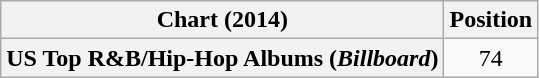<table class="wikitable plainrowheaders" style="text-align:center">
<tr>
<th>Chart (2014)</th>
<th>Position</th>
</tr>
<tr>
<th scope="row">US Top R&B/Hip-Hop Albums (<em>Billboard</em>)</th>
<td>74</td>
</tr>
</table>
